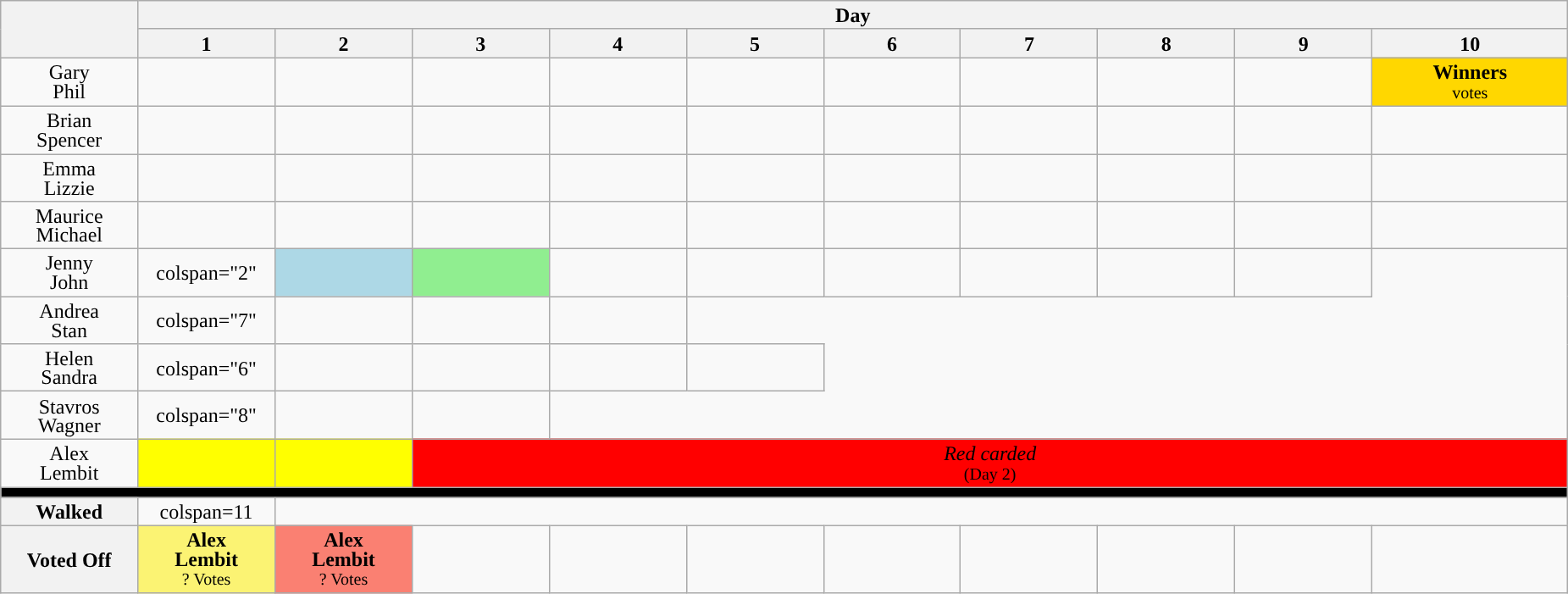<table class="wikitable" style="text-align:center; font-size:100%; line-height:15px;">
<tr>
<th style="width: 7%;" rowspan="2"></th>
<th colspan="10">Day</th>
</tr>
<tr>
<th style="width: 7%;">1</th>
<th style="width: 7%;">2</th>
<th style="width: 7%;">3</th>
<th style="width: 7%;">4</th>
<th style="width: 7%;">5</th>
<th style="width: 7%;">6</th>
<th style="width: 7%;">7</th>
<th style="width: 7%;">8</th>
<th style="width: 7%;">9</th>
<th style="width: 10%;">10</th>
</tr>
<tr>
<td>Gary<br>Phil</td>
<td></td>
<td></td>
<td></td>
<td></td>
<td></td>
<td></td>
<td></td>
<td></td>
<td></td>
<td bgcolor="gold"><strong>Winners</strong><br><small> votes</small></td>
</tr>
<tr>
<td>Brian<br>Spencer</td>
<td></td>
<td></td>
<td></td>
<td></td>
<td></td>
<td></td>
<td></td>
<td></td>
<td></td>
<td></td>
</tr>
<tr>
<td>Emma<br>Lizzie</td>
<td></td>
<td></td>
<td></td>
<td></td>
<td></td>
<td></td>
<td></td>
<td></td>
<td></td>
<td></td>
</tr>
<tr>
<td>Maurice<br>Michael</td>
<td></td>
<td></td>
<td></td>
<td></td>
<td></td>
<td></td>
<td></td>
<td></td>
<td></td>
<td></td>
</tr>
<tr>
<td>Jenny<br>John</td>
<td>colspan="2" </td>
<td style="background:lightblue;"></td>
<td style="background:lightgreen;"></td>
<td></td>
<td></td>
<td></td>
<td></td>
<td></td>
<td></td>
</tr>
<tr>
<td>Andrea<br>Stan</td>
<td>colspan="7" </td>
<td></td>
<td></td>
<td></td>
</tr>
<tr>
<td>Helen<br>Sandra</td>
<td>colspan="6" </td>
<td></td>
<td></td>
<td></td>
<td></td>
</tr>
<tr>
<td>Stavros<br>Wagner</td>
<td>colspan="8" </td>
<td></td>
<td></td>
</tr>
<tr>
<td>Alex<br>Lembit</td>
<td style="background:yellow;"></td>
<td style="background:yellow;"></td>
<td colspan="8" style="background:red;"><em>Red carded</em><br><small>(Day 2)</small></td>
</tr>
<tr>
<th colspan="11" style="background:black;"></th>
</tr>
<tr>
<th>Walked</th>
<td>colspan=11 </td>
</tr>
<tr>
<th>Voted Off</th>
<td style="background:#fbf373;"><strong>Alex<br>Lembit</strong><br><small>? Votes</small></td>
<td style="background:#fa8072;"><strong>Alex<br>Lembit</strong><br><small>? Votes</small></td>
<td></td>
<td></td>
<td></td>
<td></td>
<td></td>
<td></td>
<td></td>
<td></td>
</tr>
</table>
